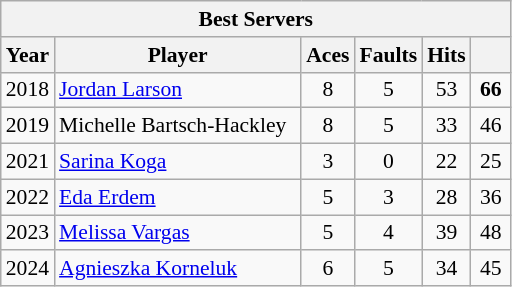<table class="wikitable sortable" style=font-size:90%>
<tr>
<th colspan=7>Best Servers</th>
</tr>
<tr>
<th width=20>Year</th>
<th width=158>Player</th>
<th width=20>Aces</th>
<th width=20>Faults</th>
<th width=20>Hits</th>
<th width=20></th>
</tr>
<tr>
<td>2018</td>
<td> <a href='#'>Jordan Larson</a></td>
<td align=center>8</td>
<td align=center>5</td>
<td align=center>53</td>
<td align=center><strong>66</strong></td>
</tr>
<tr>
<td>2019</td>
<td> Michelle Bartsch-Hackley</td>
<td align=center>8</td>
<td align=center>5</td>
<td align=center>33</td>
<td align=center>46</td>
</tr>
<tr>
<td>2021</td>
<td> <a href='#'>Sarina Koga</a></td>
<td align=center>3</td>
<td align=center>0</td>
<td align=center>22</td>
<td align=center>25</td>
</tr>
<tr>
<td>2022</td>
<td> <a href='#'>Eda Erdem</a></td>
<td align=center>5</td>
<td align=center>3</td>
<td align=center>28</td>
<td align=center>36</td>
</tr>
<tr>
<td>2023</td>
<td> <a href='#'>Melissa Vargas</a></td>
<td align=center>5</td>
<td align=center>4</td>
<td align=center>39</td>
<td align=center>48</td>
</tr>
<tr>
<td>2024</td>
<td> <a href='#'>Agnieszka Korneluk</a></td>
<td align=center>6</td>
<td align=center>5</td>
<td align=center>34</td>
<td align=center>45</td>
</tr>
</table>
